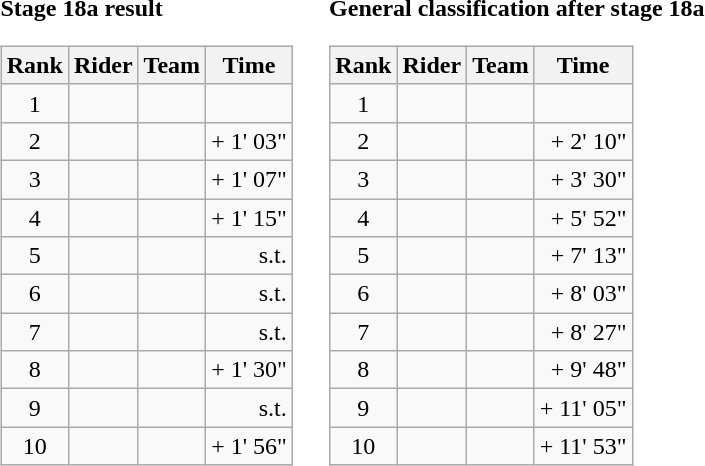<table>
<tr>
<td><strong>Stage 18a result</strong><br><table class="wikitable">
<tr>
<th scope="col">Rank</th>
<th scope="col">Rider</th>
<th scope="col">Team</th>
<th scope="col">Time</th>
</tr>
<tr>
<td style="text-align:center;">1</td>
<td></td>
<td></td>
<td style="text-align:right;"></td>
</tr>
<tr>
<td style="text-align:center;">2</td>
<td></td>
<td></td>
<td style="text-align:right;">+ 1' 03"</td>
</tr>
<tr>
<td style="text-align:center;">3</td>
<td></td>
<td></td>
<td style="text-align:right;">+ 1' 07"</td>
</tr>
<tr>
<td style="text-align:center;">4</td>
<td></td>
<td></td>
<td style="text-align:right;">+ 1' 15"</td>
</tr>
<tr>
<td style="text-align:center;">5</td>
<td></td>
<td></td>
<td style="text-align:right;">s.t.</td>
</tr>
<tr>
<td style="text-align:center;">6</td>
<td></td>
<td></td>
<td style="text-align:right;">s.t.</td>
</tr>
<tr>
<td style="text-align:center;">7</td>
<td></td>
<td></td>
<td style="text-align:right;">s.t.</td>
</tr>
<tr>
<td style="text-align:center;">8</td>
<td> </td>
<td></td>
<td style="text-align:right;">+ 1' 30"</td>
</tr>
<tr>
<td style="text-align:center;">9</td>
<td></td>
<td></td>
<td style="text-align:right;">s.t.</td>
</tr>
<tr>
<td style="text-align:center;">10</td>
<td></td>
<td></td>
<td style="text-align:right;">+ 1' 56"</td>
</tr>
</table>
</td>
<td></td>
<td><strong>General classification after stage 18a</strong><br><table class="wikitable">
<tr>
<th scope="col">Rank</th>
<th scope="col">Rider</th>
<th scope="col">Team</th>
<th scope="col">Time</th>
</tr>
<tr>
<td style="text-align:center;">1</td>
<td> </td>
<td></td>
<td style="text-align:right;"></td>
</tr>
<tr>
<td style="text-align:center;">2</td>
<td></td>
<td></td>
<td style="text-align:right;">+ 2' 10"</td>
</tr>
<tr>
<td style="text-align:center;">3</td>
<td></td>
<td></td>
<td style="text-align:right;">+ 3' 30"</td>
</tr>
<tr>
<td style="text-align:center;">4</td>
<td></td>
<td></td>
<td style="text-align:right;">+ 5' 52"</td>
</tr>
<tr>
<td style="text-align:center;">5</td>
<td></td>
<td></td>
<td style="text-align:right;">+ 7' 13"</td>
</tr>
<tr>
<td style="text-align:center;">6</td>
<td></td>
<td></td>
<td style="text-align:right;">+ 8' 03"</td>
</tr>
<tr>
<td style="text-align:center;">7</td>
<td></td>
<td></td>
<td style="text-align:right;">+ 8' 27"</td>
</tr>
<tr>
<td style="text-align:center;">8</td>
<td></td>
<td></td>
<td style="text-align:right;">+ 9' 48"</td>
</tr>
<tr>
<td style="text-align:center;">9</td>
<td></td>
<td></td>
<td style="text-align:right;">+ 11' 05"</td>
</tr>
<tr>
<td style="text-align:center;">10</td>
<td></td>
<td></td>
<td style="text-align:right;">+ 11' 53"</td>
</tr>
</table>
</td>
</tr>
</table>
